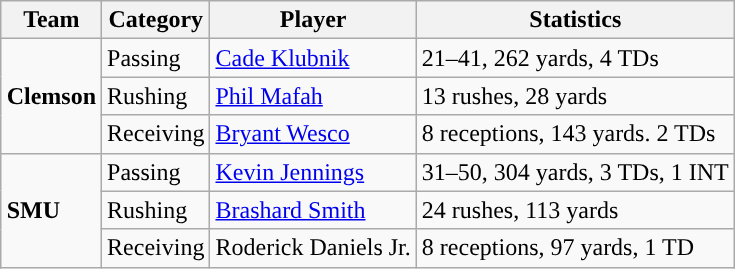<table class="wikitable" style="float: right;">
<tr>
<th>Team</th>
<th>Category</th>
<th>Player</th>
<th>Statistics</th>
</tr>
<tr>
<td rowspan=3><strong>Clemson</strong></td>
<td>Passing</td>
<td><a href='#'>Cade Klubnik</a></td>
<td>21–41, 262 yards, 4 TDs</td>
</tr>
<tr>
<td>Rushing</td>
<td><a href='#'>Phil Mafah</a></td>
<td>13 rushes, 28 yards</td>
</tr>
<tr>
<td>Receiving</td>
<td><a href='#'>Bryant Wesco</a></td>
<td>8 receptions, 143 yards. 2 TDs</td>
</tr>
<tr>
<td rowspan=3><strong>SMU</strong></td>
<td>Passing</td>
<td><a href='#'>Kevin Jennings</a></td>
<td>31–50, 304 yards, 3 TDs, 1 INT</td>
</tr>
<tr>
<td>Rushing</td>
<td><a href='#'>Brashard Smith</a></td>
<td>24 rushes, 113 yards</td>
</tr>
<tr>
<td>Receiving</td>
<td>Roderick Daniels Jr.</td>
<td>8 receptions, 97 yards, 1 TD</td>
</tr>
</table>
